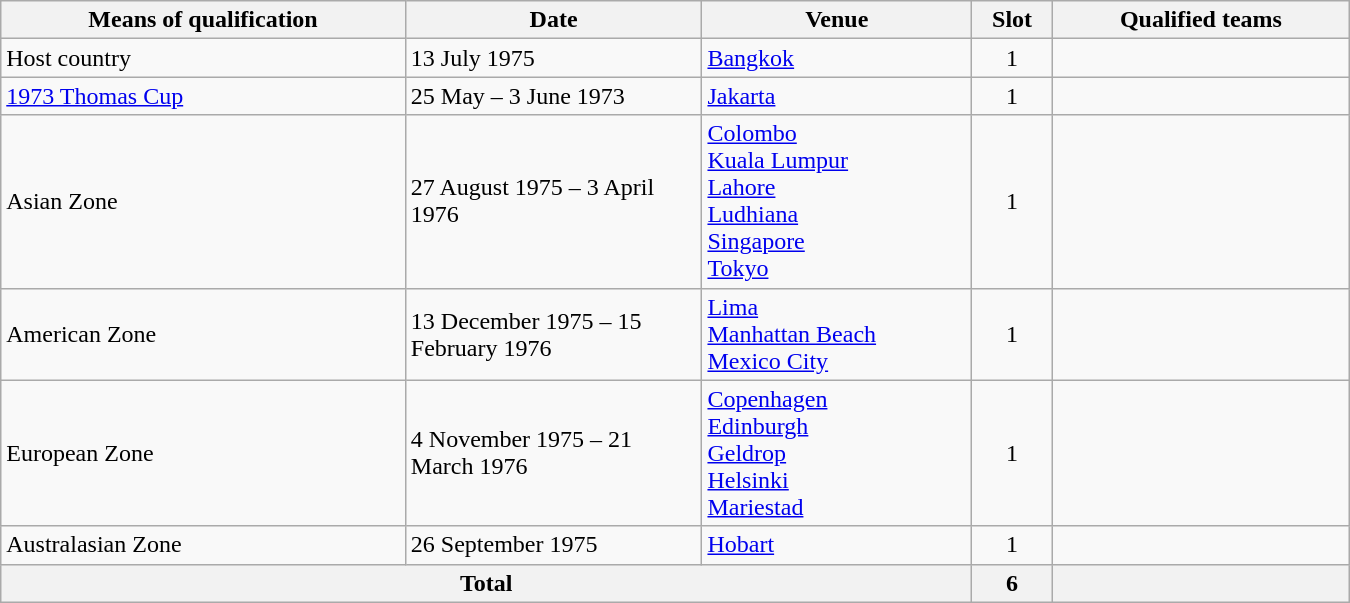<table class="wikitable" width="900">
<tr>
<th width="30%">Means of qualification</th>
<th width="22%">Date</th>
<th width="20%">Venue</th>
<th width="6%">Slot</th>
<th width="22%">Qualified teams</th>
</tr>
<tr>
<td>Host country</td>
<td>13 July 1975</td>
<td><a href='#'>Bangkok</a></td>
<td align="center">1</td>
<td></td>
</tr>
<tr>
<td><a href='#'>1973 Thomas Cup</a></td>
<td>25 May – 3 June 1973</td>
<td><a href='#'>Jakarta</a></td>
<td align="center">1</td>
<td></td>
</tr>
<tr>
<td>Asian Zone</td>
<td>27 August 1975 – 3 April 1976</td>
<td><a href='#'>Colombo</a><br><a href='#'>Kuala Lumpur</a><br><a href='#'>Lahore</a><br><a href='#'>Ludhiana</a><br><a href='#'>Singapore</a><br><a href='#'>Tokyo</a></td>
<td align="center">1</td>
<td></td>
</tr>
<tr>
<td>American Zone</td>
<td>13 December 1975 – 15 February 1976</td>
<td><a href='#'>Lima</a><br><a href='#'>Manhattan Beach</a><br><a href='#'>Mexico City</a></td>
<td align="center">1</td>
<td></td>
</tr>
<tr>
<td>European Zone</td>
<td>4 November 1975 – 21 March 1976</td>
<td><a href='#'>Copenhagen</a><br><a href='#'>Edinburgh</a><br><a href='#'>Geldrop</a><br><a href='#'>Helsinki</a><br><a href='#'>Mariestad</a></td>
<td align="center">1</td>
<td></td>
</tr>
<tr>
<td>Australasian Zone</td>
<td>26 September 1975</td>
<td><a href='#'>Hobart</a></td>
<td align="center">1</td>
<td></td>
</tr>
<tr>
<th colspan="3">Total</th>
<th>6</th>
<th></th>
</tr>
</table>
